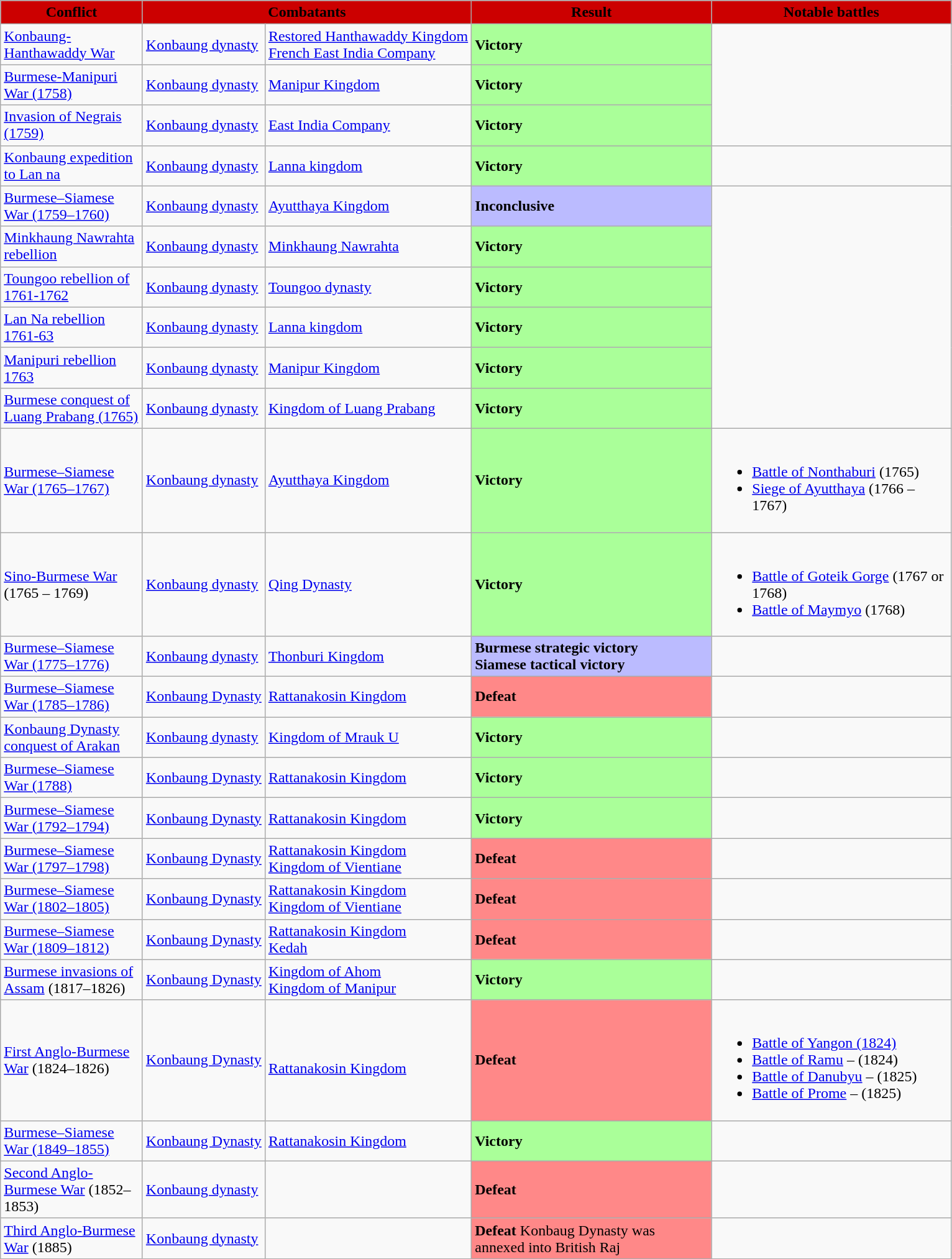<table class="wikitable">
<tr>
<th style="background:#CC0000" width="145"><span>Conflict</span></th>
<th style="background:#CC0000" width="290" colspan="2"><span>Combatants</span></th>
<th style="background:#CC0000" width="250"><span>Result</span></th>
<th style="background:#CC0000" width="250"><span>Notable battles</span></th>
</tr>
<tr>
<td><a href='#'>Konbaung-Hanthawaddy War</a></td>
<td> <a href='#'>Konbaung dynasty</a></td>
<td> <a href='#'>Restored Hanthawaddy Kingdom</a><br> <a href='#'>French East India Company</a></td>
<td style="background:#AF9"><strong>Victory</strong></td>
</tr>
<tr>
<td><a href='#'>Burmese-Manipuri War (1758)</a></td>
<td> <a href='#'>Konbaung dynasty</a></td>
<td><a href='#'>Manipur Kingdom</a></td>
<td style="background:#AF9"><strong>Victory</strong></td>
</tr>
<tr>
<td><a href='#'>Invasion of Negrais (1759)</a></td>
<td> <a href='#'>Konbaung dynasty</a></td>
<td> <a href='#'>East India Company</a></td>
<td style="background:#AF9"><strong>Victory</strong></td>
</tr>
<tr>
<td><a href='#'>Konbaung expedition to Lan na</a></td>
<td> <a href='#'>Konbaung dynasty</a></td>
<td> <a href='#'>Lanna kingdom</a></td>
<td style="background:#AF9"><strong>Victory</strong></td>
<td></td>
</tr>
<tr>
<td><a href='#'>Burmese–Siamese War (1759–1760)</a></td>
<td> <a href='#'>Konbaung dynasty</a></td>
<td> <a href='#'>Ayutthaya Kingdom</a></td>
<td style="background:#BBf"><strong>Inconclusive</strong></td>
</tr>
<tr>
<td><a href='#'>Minkhaung Nawrahta rebellion</a></td>
<td> <a href='#'>Konbaung dynasty</a></td>
<td><a href='#'>Minkhaung Nawrahta</a></td>
<td style="background:#AF9"><strong>Victory</strong></td>
</tr>
<tr>
<td><a href='#'>Toungoo rebellion of 1761-1762</a></td>
<td> <a href='#'>Konbaung dynasty</a></td>
<td> <a href='#'>Toungoo dynasty</a></td>
<td style="background:#AF9"><strong>Victory</strong></td>
</tr>
<tr>
<td><a href='#'>Lan Na rebellion 1761-63</a></td>
<td> <a href='#'>Konbaung dynasty</a></td>
<td> <a href='#'>Lanna kingdom</a></td>
<td style="background:#AF9"><strong>Victory</strong></td>
</tr>
<tr>
<td><a href='#'>Manipuri rebellion 1763</a></td>
<td> <a href='#'>Konbaung dynasty</a></td>
<td><a href='#'>Manipur Kingdom</a></td>
<td style="background:#AF9"><strong>Victory</strong></td>
</tr>
<tr>
<td><a href='#'>Burmese conquest of Luang Prabang (1765)</a></td>
<td> <a href='#'>Konbaung dynasty</a></td>
<td> <a href='#'>Kingdom of Luang Prabang </a></td>
<td style="background:#AF9"><strong>Victory</strong></td>
</tr>
<tr>
<td><a href='#'>Burmese–Siamese War (1765–1767)</a></td>
<td> <a href='#'>Konbaung dynasty</a></td>
<td> <a href='#'>Ayutthaya Kingdom</a></td>
<td style="background:#AF9"><strong>Victory</strong></td>
<td><br><ul><li><a href='#'>Battle of Nonthaburi</a> (1765)</li><li><a href='#'>Siege of Ayutthaya</a> (1766 – 1767)</li></ul></td>
</tr>
<tr>
<td><a href='#'>Sino-Burmese War</a> (1765 – 1769)</td>
<td> <a href='#'>Konbaung dynasty</a></td>
<td> <a href='#'>Qing Dynasty</a></td>
<td style="background:#AF9"><strong>Victory</strong></td>
<td><br><ul><li><a href='#'>Battle of Goteik Gorge</a> (1767 or 1768)</li><li><a href='#'>Battle of Maymyo</a> (1768)</li></ul></td>
</tr>
<tr>
<td><a href='#'>Burmese–Siamese War (1775–1776)</a></td>
<td> <a href='#'>Konbaung dynasty</a></td>
<td> <a href='#'>Thonburi Kingdom</a></td>
<td style="background:#BBf"><strong>Burmese strategic victory</strong><br><strong>Siamese tactical victory</strong></td>
<td></td>
</tr>
<tr>
<td><a href='#'>Burmese–Siamese War (1785–1786)</a></td>
<td> <a href='#'>Konbaung Dynasty</a></td>
<td> <a href='#'>Rattanakosin Kingdom</a></td>
<td style="background:#F88"><strong>Defeat</strong></td>
<td></td>
</tr>
<tr>
<td><a href='#'>Konbaung Dynasty conquest of Arakan</a></td>
<td> <a href='#'>Konbaung dynasty</a></td>
<td><a href='#'>Kingdom of Mrauk U</a></td>
<td style="background:#AF9"><strong>Victory</strong></td>
<td></td>
</tr>
<tr>
<td><a href='#'>Burmese–Siamese War (1788)</a></td>
<td> <a href='#'>Konbaung Dynasty</a></td>
<td> <a href='#'>Rattanakosin Kingdom</a></td>
<td style="background:#AF9"><strong>Victory</strong></td>
<td></td>
</tr>
<tr>
<td><a href='#'>Burmese–Siamese War (1792–1794)</a></td>
<td> <a href='#'>Konbaung Dynasty</a></td>
<td> <a href='#'>Rattanakosin Kingdom</a></td>
<td style="background:#AF9"><strong>Victory</strong></td>
<td></td>
</tr>
<tr>
<td><a href='#'>Burmese–Siamese War (1797–1798)</a></td>
<td> <a href='#'>Konbaung Dynasty</a></td>
<td> <a href='#'>Rattanakosin Kingdom</a><br> <a href='#'>Kingdom of Vientiane</a></td>
<td style="background:#F88"><strong>Defeat</strong></td>
<td></td>
</tr>
<tr>
<td><a href='#'>Burmese–Siamese War (1802–1805)</a></td>
<td> <a href='#'>Konbaung Dynasty</a></td>
<td> <a href='#'>Rattanakosin Kingdom</a><br> <a href='#'>Kingdom of Vientiane</a></td>
<td style="background:#F88"><strong>Defeat</strong></td>
<td></td>
</tr>
<tr>
<td><a href='#'>Burmese–Siamese War (1809–1812)</a></td>
<td> <a href='#'>Konbaung Dynasty</a></td>
<td> <a href='#'>Rattanakosin Kingdom</a><br> <a href='#'>Kedah</a></td>
<td style="background:#F88"><strong>Defeat</strong></td>
<td></td>
</tr>
<tr>
<td><a href='#'>Burmese invasions of Assam</a> (1817–1826)</td>
<td> <a href='#'>Konbaung Dynasty</a></td>
<td> <a href='#'>Kingdom of Ahom</a> <br>  <a href='#'>Kingdom of Manipur</a></td>
<td style="background:#AF9"><strong>Victory</strong></td>
<td></td>
</tr>
<tr>
<td><a href='#'>First Anglo-Burmese War</a> (1824–1826)</td>
<td> <a href='#'>Konbaung Dynasty</a></td>
<td><br> <a href='#'>Rattanakosin Kingdom</a></td>
<td style="background:#F88"><strong>Defeat</strong></td>
<td><br><ul><li><a href='#'>Battle of Yangon (1824)</a></li><li><a href='#'>Battle of Ramu</a> – (1824)</li><li><a href='#'>Battle of Danubyu</a> – (1825)</li><li><a href='#'>Battle of Prome</a> – (1825)</li></ul></td>
</tr>
<tr>
<td><a href='#'>Burmese–Siamese War (1849–1855)</a></td>
<td> <a href='#'>Konbaung Dynasty</a></td>
<td> <a href='#'>Rattanakosin Kingdom</a></td>
<td style="background:#AF9"><strong>Victory</strong></td>
<td></td>
</tr>
<tr>
<td><a href='#'>Second Anglo-Burmese War</a> (1852–1853)</td>
<td> <a href='#'>Konbaung dynasty</a></td>
<td></td>
<td style="background:#F88"><strong>Defeat</strong></td>
<td></td>
</tr>
<tr>
<td><a href='#'>Third Anglo-Burmese War</a> (1885)</td>
<td> <a href='#'>Konbaung dynasty</a></td>
<td></td>
<td style="background:#F88"><strong>Defeat</strong> Konbaug Dynasty was annexed into British Raj</td>
</tr>
</table>
